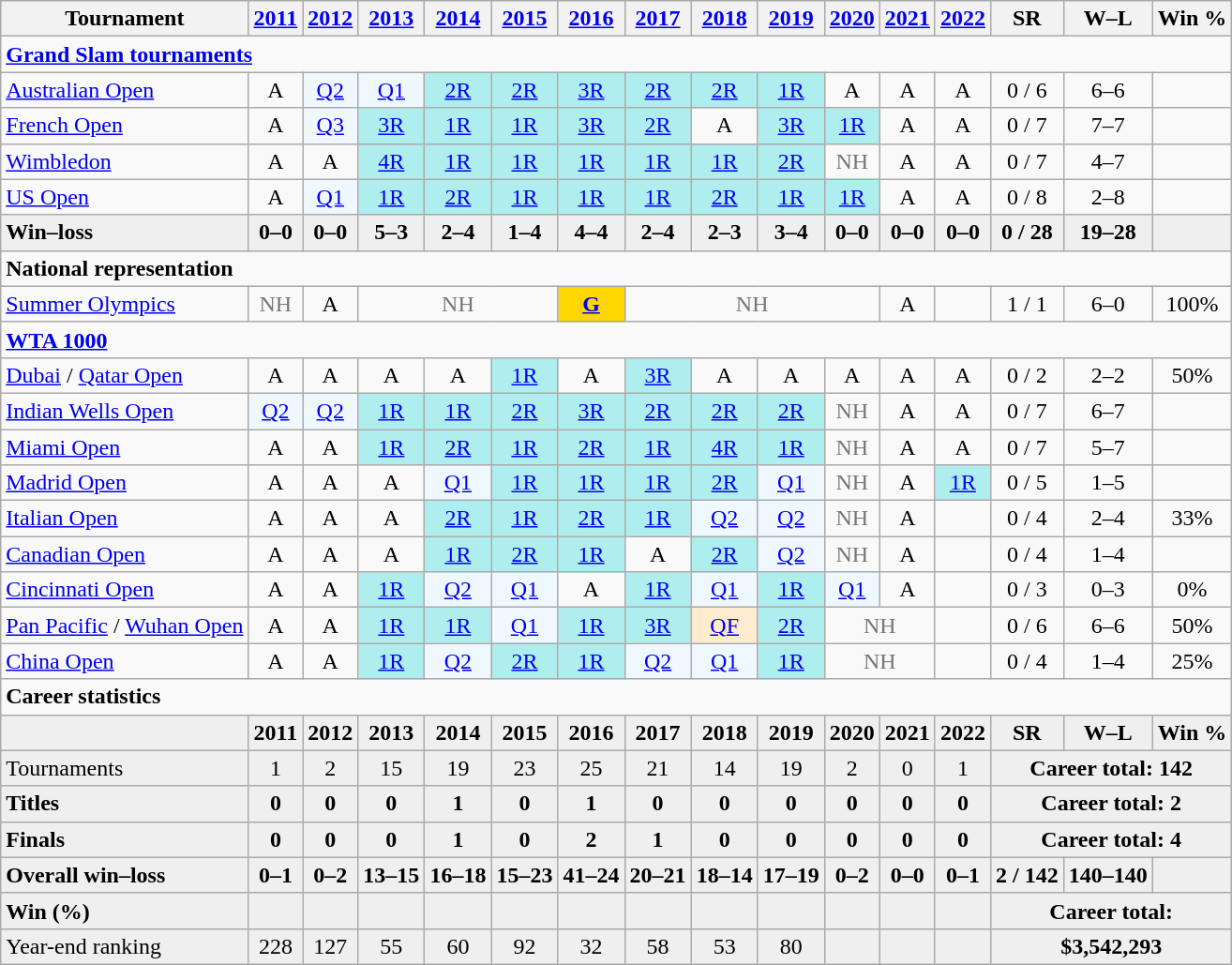<table class=wikitable style=text-align:center>
<tr>
<th>Tournament</th>
<th><a href='#'>2011</a></th>
<th><a href='#'>2012</a></th>
<th><a href='#'>2013</a></th>
<th><a href='#'>2014</a></th>
<th><a href='#'>2015</a></th>
<th><a href='#'>2016</a></th>
<th><a href='#'>2017</a></th>
<th><a href='#'>2018</a></th>
<th><a href='#'>2019</a></th>
<th><a href='#'>2020</a></th>
<th><a href='#'>2021</a></th>
<th><a href='#'>2022</a></th>
<th>SR</th>
<th>W–L</th>
<th>Win %</th>
</tr>
<tr>
<td colspan="16" align="left"><strong><a href='#'>Grand Slam tournaments</a></strong></td>
</tr>
<tr>
<td align=left><a href='#'>Australian Open</a></td>
<td>A</td>
<td bgcolor=f0f8ff><a href='#'>Q2</a></td>
<td bgcolor=f0f8ff><a href='#'>Q1</a></td>
<td bgcolor=#afeeee><a href='#'>2R</a></td>
<td bgcolor=#afeeee><a href='#'>2R</a></td>
<td bgcolor=#afeeee><a href='#'>3R</a></td>
<td bgcolor=#afeeee><a href='#'>2R</a></td>
<td bgcolor=#afeeee><a href='#'>2R</a></td>
<td bgcolor=#afeeee><a href='#'>1R</a></td>
<td>A</td>
<td>A</td>
<td>A</td>
<td>0 / 6</td>
<td>6–6</td>
<td></td>
</tr>
<tr>
<td align=left><a href='#'>French Open</a></td>
<td>A</td>
<td bgcolor=f0f8ff><a href='#'>Q3</a></td>
<td bgcolor=#afeeee><a href='#'>3R</a></td>
<td bgcolor=#afeeee><a href='#'>1R</a></td>
<td bgcolor=#afeeee><a href='#'>1R</a></td>
<td bgcolor=#afeeee><a href='#'>3R</a></td>
<td bgcolor=#afeeee><a href='#'>2R</a></td>
<td>A</td>
<td bgcolor=#afeeee><a href='#'>3R</a></td>
<td bgcolor=#afeeee><a href='#'>1R</a></td>
<td>A</td>
<td>A</td>
<td>0 / 7</td>
<td>7–7</td>
<td></td>
</tr>
<tr>
<td align=left><a href='#'>Wimbledon</a></td>
<td>A</td>
<td>A</td>
<td bgcolor=#afeeee><a href='#'>4R</a></td>
<td bgcolor=#afeeee><a href='#'>1R</a></td>
<td bgcolor=#afeeee><a href='#'>1R</a></td>
<td bgcolor=#afeeee><a href='#'>1R</a></td>
<td bgcolor=#afeeee><a href='#'>1R</a></td>
<td bgcolor=#afeeee><a href='#'>1R</a></td>
<td bgcolor=#afeeee><a href='#'>2R</a></td>
<td style=color:#767676>NH</td>
<td>A</td>
<td>A</td>
<td>0 / 7</td>
<td>4–7</td>
<td></td>
</tr>
<tr>
<td align=left><a href='#'>US Open</a></td>
<td>A</td>
<td bgcolor=f0f8ff><a href='#'>Q1</a></td>
<td bgcolor=#afeeee><a href='#'>1R</a></td>
<td bgcolor=#afeeee><a href='#'>2R</a></td>
<td bgcolor=#afeeee><a href='#'>1R</a></td>
<td bgcolor=#afeeee><a href='#'>1R</a></td>
<td bgcolor=#afeeee><a href='#'>1R</a></td>
<td bgcolor=#afeeee><a href='#'>2R</a></td>
<td bgcolor=#afeeee><a href='#'>1R</a></td>
<td bgcolor=#afeeee><a href='#'>1R</a></td>
<td>A</td>
<td>A</td>
<td>0 / 8</td>
<td>2–8</td>
<td></td>
</tr>
<tr style=font-weight:bold;background:#efefef>
<td style=text-align:left>Win–loss</td>
<td>0–0</td>
<td>0–0</td>
<td>5–3</td>
<td>2–4</td>
<td>1–4</td>
<td>4–4</td>
<td>2–4</td>
<td>2–3</td>
<td>3–4</td>
<td>0–0</td>
<td>0–0</td>
<td>0–0</td>
<td>0 / 28</td>
<td>19–28</td>
<td></td>
</tr>
<tr>
<td colspan="16" align="left"><strong>National representation</strong></td>
</tr>
<tr>
<td align=left><a href='#'>Summer Olympics</a></td>
<td style=color:#767676>NH</td>
<td>A</td>
<td colspan=3 style=color:#767676>NH</td>
<td bgcolor=gold><a href='#'><strong>G</strong></a></td>
<td colspan=4 style=color:#767676>NH</td>
<td>A</td>
<td></td>
<td>1 / 1</td>
<td>6–0</td>
<td>100%</td>
</tr>
<tr>
<td colspan="16" align="left"><strong><a href='#'>WTA 1000</a></strong></td>
</tr>
<tr>
<td align="left"><a href='#'>Dubai</a> / <a href='#'>Qatar Open</a></td>
<td>A</td>
<td>A</td>
<td>A</td>
<td>A</td>
<td bgcolor="afeeee"><a href='#'>1R</a></td>
<td>A</td>
<td bgcolor="afeeee"><a href='#'>3R</a></td>
<td>A</td>
<td>A</td>
<td>A</td>
<td>A</td>
<td>A</td>
<td>0 / 2</td>
<td>2–2</td>
<td>50%</td>
</tr>
<tr>
<td align=left><a href='#'>Indian Wells Open</a></td>
<td bgcolor=f0f8ff><a href='#'>Q2</a></td>
<td bgcolor=f0f8ff><a href='#'>Q2</a></td>
<td bgcolor=afeeee><a href='#'>1R</a></td>
<td bgcolor=afeeee><a href='#'>1R</a></td>
<td bgcolor=afeeee><a href='#'>2R</a></td>
<td bgcolor=afeeee><a href='#'>3R</a></td>
<td bgcolor=afeeee><a href='#'>2R</a></td>
<td bgcolor=afeeee><a href='#'>2R</a></td>
<td bgcolor=afeeee><a href='#'>2R</a></td>
<td style=color:#767676>NH</td>
<td>A</td>
<td>A</td>
<td>0 / 7</td>
<td>6–7</td>
<td></td>
</tr>
<tr>
<td align=left><a href='#'>Miami Open</a></td>
<td>A</td>
<td>A</td>
<td bgcolor=afeeee><a href='#'>1R</a></td>
<td bgcolor=afeeee><a href='#'>2R</a></td>
<td bgcolor=afeeee><a href='#'>1R</a></td>
<td bgcolor=afeeee><a href='#'>2R</a></td>
<td bgcolor=afeeee><a href='#'>1R</a></td>
<td bgcolor=afeeee><a href='#'>4R</a></td>
<td bgcolor=afeeee><a href='#'>1R</a></td>
<td style=color:#767676>NH</td>
<td>A</td>
<td>A</td>
<td>0 / 7</td>
<td>5–7</td>
<td></td>
</tr>
<tr>
<td align=left><a href='#'>Madrid Open</a></td>
<td>A</td>
<td>A</td>
<td>A</td>
<td bgcolor=f0f8ff><a href='#'>Q1</a></td>
<td bgcolor=afeeee><a href='#'>1R</a></td>
<td bgcolor=afeeee><a href='#'>1R</a></td>
<td bgcolor=afeeee><a href='#'>1R</a></td>
<td bgcolor=afeeee><a href='#'>2R</a></td>
<td bgcolor=f0f8ff><a href='#'>Q1</a></td>
<td style=color:#767676>NH</td>
<td>A</td>
<td bgcolor=afeeee><a href='#'>1R</a></td>
<td>0 / 5</td>
<td>1–5</td>
<td></td>
</tr>
<tr>
<td align="left"><a href='#'>Italian Open</a></td>
<td>A</td>
<td>A</td>
<td>A</td>
<td bgcolor="afeeee"><a href='#'>2R</a></td>
<td bgcolor="afeeee"><a href='#'>1R</a></td>
<td bgcolor="afeeee"><a href='#'>2R</a></td>
<td bgcolor="afeeee"><a href='#'>1R</a></td>
<td bgcolor=f0f8ff><a href='#'>Q2</a></td>
<td bgcolor=f0f8ff><a href='#'>Q2</a></td>
<td style="color:#767676">NH</td>
<td>A</td>
<td></td>
<td>0 / 4</td>
<td>2–4</td>
<td>33%</td>
</tr>
<tr>
<td align="left"><a href='#'>Canadian Open</a></td>
<td>A</td>
<td>A</td>
<td>A</td>
<td bgcolor="afeeee"><a href='#'>1R</a></td>
<td bgcolor="afeeee"><a href='#'>2R</a></td>
<td bgcolor="afeeee"><a href='#'>1R</a></td>
<td>A</td>
<td bgcolor="afeeee"><a href='#'>2R</a></td>
<td bgcolor=f0f8ff><a href='#'>Q2</a></td>
<td style="color:#767676">NH</td>
<td>A</td>
<td></td>
<td>0 / 4</td>
<td>1–4</td>
<td></td>
</tr>
<tr>
<td align="left"><a href='#'>Cincinnati Open</a></td>
<td>A</td>
<td>A</td>
<td bgcolor="afeeee"><a href='#'>1R</a></td>
<td bgcolor=f0f8ff><a href='#'>Q2</a></td>
<td bgcolor=f0f8ff><a href='#'>Q1</a></td>
<td>A</td>
<td bgcolor="afeeee"><a href='#'>1R</a></td>
<td bgcolor=f0f8ff><a href='#'>Q1</a></td>
<td bgcolor="afeeee"><a href='#'>1R</a></td>
<td bgcolor=f0f8ff><a href='#'>Q1</a></td>
<td>A</td>
<td></td>
<td>0 / 3</td>
<td>0–3</td>
<td>0%</td>
</tr>
<tr>
<td align="left"><a href='#'>Pan Pacific</a> / <a href='#'>Wuhan Open</a></td>
<td>A</td>
<td>A</td>
<td bgcolor="afeeee"><a href='#'>1R</a></td>
<td bgcolor=afeeee><a href='#'>1R</a></td>
<td bgcolor="f0f8ff"><a href='#'>Q1</a></td>
<td bgcolor="afeeee"><a href='#'>1R</a></td>
<td bgcolor="afeeee"><a href='#'>3R</a></td>
<td bgcolor="ffebcd"><a href='#'>QF</a></td>
<td bgcolor="afeeee"><a href='#'>2R</a></td>
<td colspan="2" style="color:#767676">NH</td>
<td></td>
<td>0 / 6</td>
<td>6–6</td>
<td>50%</td>
</tr>
<tr>
<td align=left><a href='#'>China Open</a></td>
<td>A</td>
<td>A</td>
<td bgcolor=afeeee><a href='#'>1R</a></td>
<td bgcolor=f0f8ff><a href='#'>Q2</a></td>
<td bgcolor=afeeee><a href='#'>2R</a></td>
<td bgcolor=afeeee><a href='#'>1R</a></td>
<td bgcolor=f0f8ff><a href='#'>Q2</a></td>
<td bgcolor=f0f8ff><a href='#'>Q1</a></td>
<td bgcolor=afeeee><a href='#'>1R</a></td>
<td colspan="2" style="color:#767676">NH</td>
<td></td>
<td>0 / 4</td>
<td>1–4</td>
<td>25%</td>
</tr>
<tr>
<td colspan="16" align="left"><strong>Career statistics</strong></td>
</tr>
<tr style=font-weight:bold;background:#efefef>
<td></td>
<td>2011</td>
<td>2012</td>
<td>2013</td>
<td>2014</td>
<td>2015</td>
<td>2016</td>
<td>2017</td>
<td>2018</td>
<td>2019</td>
<td>2020</td>
<td>2021</td>
<td>2022</td>
<td>SR</td>
<td>W–L</td>
<td>Win %</td>
</tr>
<tr bgcolor=efefef>
<td align=left>Tournaments</td>
<td>1</td>
<td>2</td>
<td>15</td>
<td>19</td>
<td>23</td>
<td>25</td>
<td>21</td>
<td>14</td>
<td>19</td>
<td>2</td>
<td>0</td>
<td>1</td>
<td colspan="3"><strong>Career total: 142</strong></td>
</tr>
<tr style=font-weight:bold;background:#efefef>
<td style=text-align:left>Titles</td>
<td>0</td>
<td>0</td>
<td>0</td>
<td>1</td>
<td>0</td>
<td>1</td>
<td>0</td>
<td>0</td>
<td>0</td>
<td>0</td>
<td>0</td>
<td>0</td>
<td colspan=3>Career total: 2</td>
</tr>
<tr style=font-weight:bold;background:#efefef>
<td style=text-align:left>Finals</td>
<td>0</td>
<td>0</td>
<td>0</td>
<td>1</td>
<td>0</td>
<td>2</td>
<td>1</td>
<td>0</td>
<td>0</td>
<td>0</td>
<td>0</td>
<td>0</td>
<td colspan=3>Career total: 4</td>
</tr>
<tr style=font-weight:bold;background:#efefef>
<td style=text-align:left>Overall win–loss</td>
<td>0–1</td>
<td>0–2</td>
<td>13–15</td>
<td>16–18</td>
<td>15–23</td>
<td>41–24</td>
<td>20–21</td>
<td>18–14</td>
<td>17–19</td>
<td>0–2</td>
<td>0–0</td>
<td>0–1</td>
<td>2 / 142</td>
<td>140–140</td>
<td></td>
</tr>
<tr style=font-weight:bold;background:#efefef>
<td align=left>Win (%)</td>
<td></td>
<td></td>
<td></td>
<td></td>
<td></td>
<td></td>
<td></td>
<td></td>
<td></td>
<td></td>
<td></td>
<td></td>
<td colspan="3">Career total: </td>
</tr>
<tr bgcolor=efefef>
<td align=left>Year-end ranking</td>
<td>228</td>
<td>127</td>
<td>55</td>
<td>60</td>
<td>92</td>
<td>32</td>
<td>58</td>
<td>53</td>
<td>80</td>
<td></td>
<td></td>
<td></td>
<td colspan=3><strong>$3,542,293</strong></td>
</tr>
</table>
